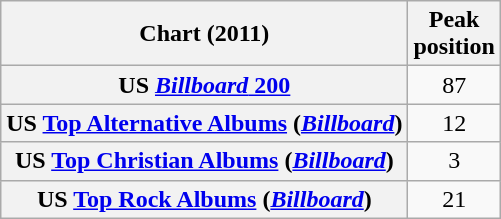<table class="wikitable sortable plainrowheaders" style="text-align:center">
<tr>
<th scope="col">Chart (2011)</th>
<th scope="col">Peak<br>position</th>
</tr>
<tr>
<th scope="row">US <a href='#'><em>Billboard</em> 200</a></th>
<td>87</td>
</tr>
<tr>
<th scope="row">US <a href='#'>Top Alternative Albums</a> (<em><a href='#'>Billboard</a></em>)</th>
<td>12</td>
</tr>
<tr>
<th scope="row">US <a href='#'>Top Christian Albums</a> (<em><a href='#'>Billboard</a></em>)</th>
<td>3</td>
</tr>
<tr>
<th scope="row">US <a href='#'>Top Rock Albums</a> (<em><a href='#'>Billboard</a></em>)</th>
<td>21</td>
</tr>
</table>
